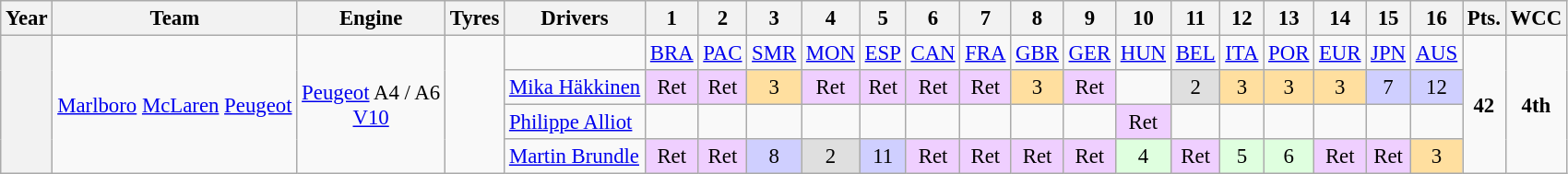<table class="wikitable" style="text-align:center; font-size:95%">
<tr>
<th>Year</th>
<th>Team</th>
<th>Engine</th>
<th>Tyres</th>
<th>Drivers</th>
<th>1</th>
<th>2</th>
<th>3</th>
<th>4</th>
<th>5</th>
<th>6</th>
<th>7</th>
<th>8</th>
<th>9</th>
<th>10</th>
<th>11</th>
<th>12</th>
<th>13</th>
<th>14</th>
<th>15</th>
<th>16</th>
<th>Pts.</th>
<th>WCC</th>
</tr>
<tr>
<th rowspan="4"></th>
<td rowspan="4"><a href='#'>Marlboro</a> <a href='#'>McLaren</a> <a href='#'>Peugeot</a></td>
<td rowspan="4"><a href='#'>Peugeot</a> A4 / A6<br><a href='#'>V10</a></td>
<td rowspan="4"></td>
<td></td>
<td><a href='#'>BRA</a></td>
<td><a href='#'>PAC</a></td>
<td><a href='#'>SMR</a></td>
<td><a href='#'>MON</a></td>
<td><a href='#'>ESP</a></td>
<td><a href='#'>CAN</a></td>
<td><a href='#'>FRA</a></td>
<td><a href='#'>GBR</a></td>
<td><a href='#'>GER</a></td>
<td><a href='#'>HUN</a></td>
<td><a href='#'>BEL</a></td>
<td><a href='#'>ITA</a></td>
<td><a href='#'>POR</a></td>
<td><a href='#'>EUR</a></td>
<td><a href='#'>JPN</a></td>
<td><a href='#'>AUS</a></td>
<td rowspan="4"><strong>42</strong></td>
<td rowspan="4"><strong>4th</strong></td>
</tr>
<tr>
<td align="left"><a href='#'>Mika Häkkinen</a></td>
<td style="background:#efcfff;">Ret</td>
<td style="background:#efcfff;">Ret</td>
<td style="background:#ffdf9f;">3</td>
<td style="background:#efcfff;">Ret</td>
<td style="background:#efcfff;">Ret</td>
<td style="background:#efcfff;">Ret</td>
<td style="background:#efcfff;">Ret</td>
<td style="background:#ffdf9f;">3</td>
<td style="background:#efcfff;">Ret</td>
<td></td>
<td style="background:#dfdfdf;">2</td>
<td style="background:#ffdf9f;">3</td>
<td style="background:#ffdf9f;">3</td>
<td style="background:#ffdf9f;">3</td>
<td style="background:#cfcfff;">7</td>
<td style="background:#cfcfff;">12</td>
</tr>
<tr>
<td align="left"><a href='#'>Philippe Alliot</a></td>
<td></td>
<td></td>
<td></td>
<td></td>
<td></td>
<td></td>
<td></td>
<td></td>
<td></td>
<td style="background:#efcfff;">Ret</td>
<td></td>
<td></td>
<td></td>
<td></td>
<td></td>
<td></td>
</tr>
<tr>
<td align="left"><a href='#'>Martin Brundle</a></td>
<td style="background:#efcfff;">Ret</td>
<td style="background:#efcfff;">Ret</td>
<td style="background:#cfcfff;">8</td>
<td style="background:#dfdfdf;">2</td>
<td style="background:#cfcfff;">11</td>
<td style="background:#efcfff;">Ret</td>
<td style="background:#efcfff;">Ret</td>
<td style="background:#efcfff;">Ret</td>
<td style="background:#efcfff;">Ret</td>
<td style="background:#dfffdf;">4</td>
<td style="background:#efcfff;">Ret</td>
<td style="background:#dfffdf;">5</td>
<td style="background:#dfffdf;">6</td>
<td style="background:#efcfff;">Ret</td>
<td style="background:#efcfff;">Ret</td>
<td style="background:#ffdf9f;">3</td>
</tr>
</table>
